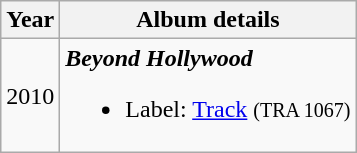<table class="wikitable">
<tr>
<th>Year</th>
<th>Album details</th>
</tr>
<tr>
<td>2010</td>
<td><strong><em>Beyond Hollywood</em></strong><br><ul><li>Label: <a href='#'>Track</a> <small>(TRA 1067)</small></li></ul></td>
</tr>
</table>
